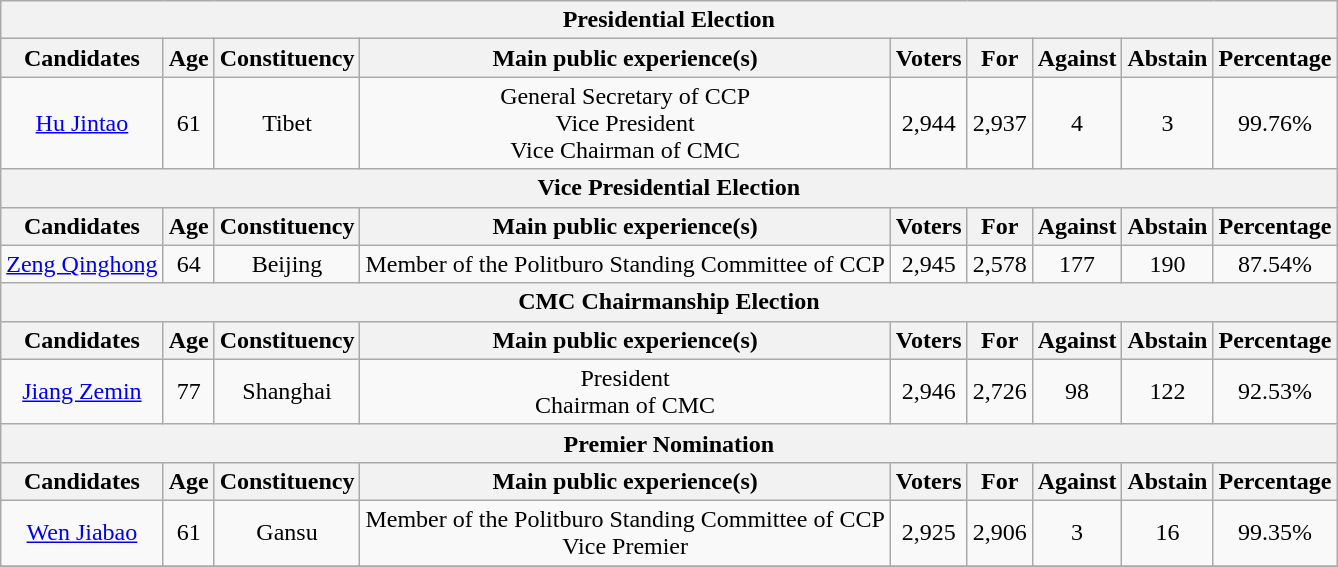<table class="wikitable" style="text-align: center;">
<tr>
<th colspan=9>Presidential Election</th>
</tr>
<tr>
<th>Candidates</th>
<th>Age</th>
<th>Constituency</th>
<th>Main public experience(s)</th>
<th>Voters</th>
<th>For</th>
<th>Against</th>
<th>Abstain</th>
<th>Percentage</th>
</tr>
<tr>
<td><a href='#'>Hu Jintao</a> </td>
<td>61</td>
<td>Tibet</td>
<td>General Secretary of CCP<br>Vice President<br>Vice Chairman of CMC</td>
<td>2,944</td>
<td>2,937</td>
<td>4</td>
<td>3</td>
<td>99.76%</td>
</tr>
<tr>
<th colspan=9>Vice Presidential Election</th>
</tr>
<tr>
<th>Candidates</th>
<th>Age</th>
<th>Constituency</th>
<th>Main public experience(s)</th>
<th>Voters</th>
<th>For</th>
<th>Against</th>
<th>Abstain</th>
<th>Percentage</th>
</tr>
<tr>
<td><a href='#'>Zeng Qinghong</a> </td>
<td>64</td>
<td>Beijing</td>
<td>Member of the Politburo Standing Committee of CCP</td>
<td>2,945</td>
<td>2,578</td>
<td>177</td>
<td>190</td>
<td>87.54%</td>
</tr>
<tr>
<th colspan=9>CMC Chairmanship Election</th>
</tr>
<tr>
<th>Candidates</th>
<th>Age</th>
<th>Constituency</th>
<th>Main public experience(s)</th>
<th>Voters</th>
<th>For</th>
<th>Against</th>
<th>Abstain</th>
<th>Percentage</th>
</tr>
<tr>
<td><a href='#'>Jiang Zemin</a> </td>
<td>77</td>
<td>Shanghai</td>
<td>President<br>Chairman of CMC</td>
<td>2,946</td>
<td>2,726</td>
<td>98</td>
<td>122</td>
<td>92.53%</td>
</tr>
<tr>
<th colspan=9>Premier Nomination</th>
</tr>
<tr>
<th>Candidates</th>
<th>Age</th>
<th>Constituency</th>
<th>Main public experience(s)</th>
<th>Voters</th>
<th>For</th>
<th>Against</th>
<th>Abstain</th>
<th>Percentage</th>
</tr>
<tr>
<td><a href='#'>Wen Jiabao</a> </td>
<td>61</td>
<td>Gansu</td>
<td>Member of the Politburo Standing Committee of CCP<br>Vice Premier</td>
<td>2,925</td>
<td>2,906</td>
<td>3</td>
<td>16</td>
<td>99.35%</td>
</tr>
<tr>
</tr>
</table>
